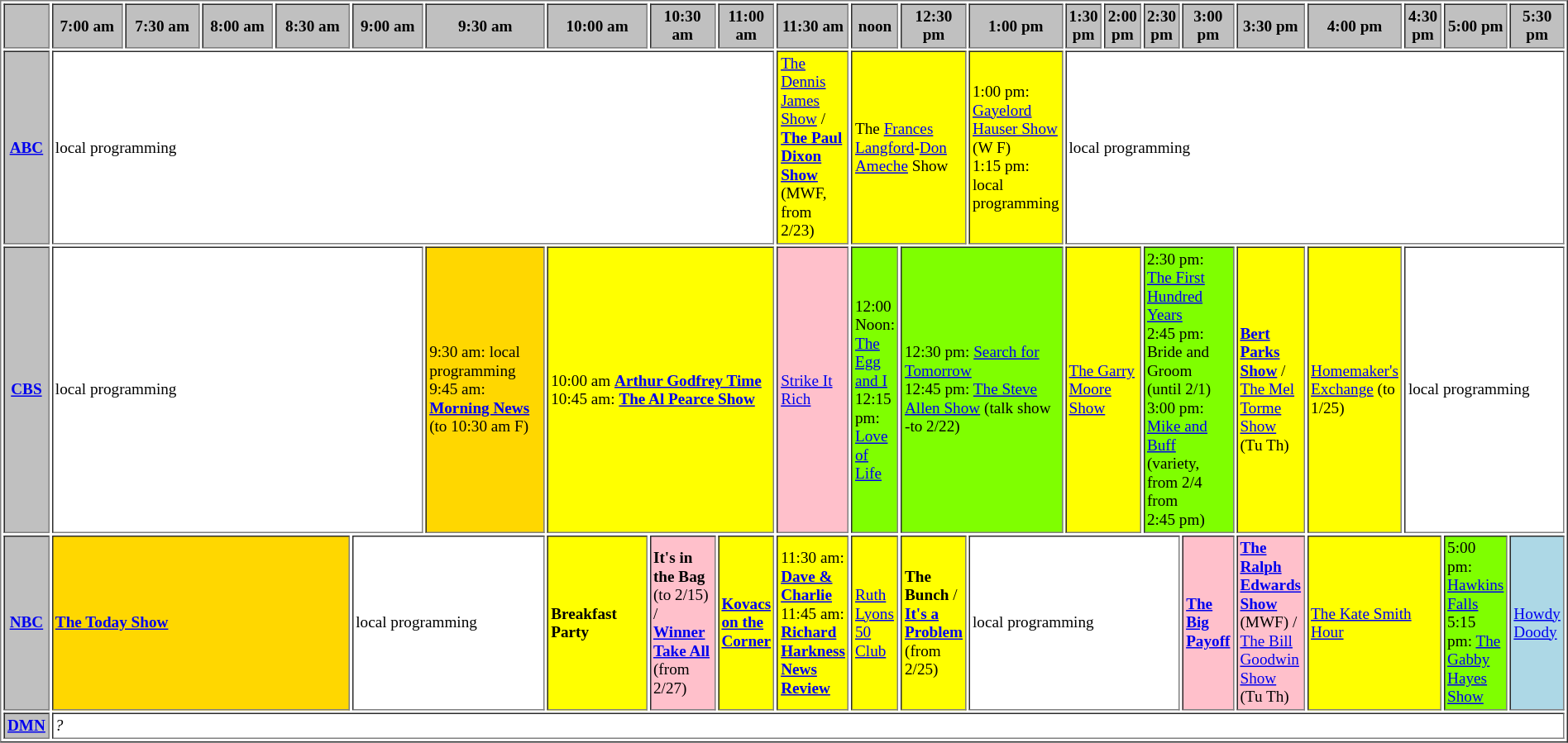<table border="1" cellpadding="2" style="font-size:80%">
<tr>
<th bgcolor="#C0C0C0"> </th>
<th width="13%" bgcolor="#C0C0C0">7:00 am</th>
<th width="14%" bgcolor="#C0C0C0">7:30 am</th>
<th width="13%" bgcolor="#C0C0C0">8:00 am</th>
<th width="14%" bgcolor="#C0C0C0">8:30 am</th>
<th width="13%" bgcolor="#C0C0C0">9:00 am</th>
<th width="14%" bgcolor="#C0C0C0">9:30 am</th>
<th width="13%" bgcolor="#C0C0C0">10:00 am</th>
<th width="14%" bgcolor="#C0C0C0">10:30 am</th>
<th width="13%" bgcolor="#C0C0C0">11:00 am</th>
<th width="14%" bgcolor="#C0C0C0">11:30 am</th>
<th width="13%" bgcolor="#C0C0C0">noon</th>
<th width="14%" bgcolor="#C0C0C0">12:30 pm</th>
<th width="13%" bgcolor="#C0C0C0">1:00 pm</th>
<th width="14%" bgcolor="#C0C0C0">1:30 pm</th>
<th width="13%" bgcolor="#C0C0C0">2:00 pm</th>
<th width="14%" bgcolor="#C0C0C0">2:30 pm</th>
<th width="13%" bgcolor="#C0C0C0">3:00 pm</th>
<th width="14%" bgcolor="#C0C0C0">3:30 pm</th>
<th width="13%" bgcolor="#C0C0C0">4:00 pm</th>
<th width="14%" bgcolor="#C0C0C0">4:30 pm</th>
<th width="13%" bgcolor="#C0C0C0">5:00 pm</th>
<th width="14%" bgcolor="#C0C0C0">5:30 pm</th>
</tr>
<tr>
<th bgcolor="#C0C0C0"><a href='#'>ABC</a></th>
<td bgcolor="white" colspan="9">local programming</td>
<td bgcolor="yellow"><a href='#'>The Dennis James Show</a> / <strong><a href='#'>The Paul Dixon Show</a></strong> (MWF, from 2/23)</td>
<td bgcolor="yellow" colspan="2">The <a href='#'>Frances Langford</a>-<a href='#'>Don Ameche</a> Show</td>
<td bgcolor="yellow">1:00 pm: <a href='#'>Gayelord Hauser Show</a> (W F)<br>1:15 pm: local programming</td>
<td bgcolor="white" colspan="9">local programming</td>
</tr>
<tr>
<th bgcolor="#C0C0C0"><a href='#'>CBS</a></th>
<td bgcolor="white" colspan="5">local programming</td>
<td bgcolor="gold">9:30 am: local programming<br>9:45 am: <strong><a href='#'>Morning News</a></strong> (to 10:30 am F)</td>
<td bgcolor="yellow" colspan="3">10:00 am <strong><a href='#'>Arthur Godfrey Time</a></strong><br>10:45 am: <strong><a href='#'>The Al Pearce Show</a></strong></td>
<td bgcolor="pink"><a href='#'>Strike It Rich</a></td>
<td bgcolor="chartreuse">12:00 Noon: <a href='#'>The Egg and I</a><br>12:15 pm: <a href='#'>Love of Life</a></td>
<td bgcolor="chartreuse" colspan="2">12:30 pm: <a href='#'>Search for Tomorrow</a><br>12:45 pm: <a href='#'>The Steve Allen Show</a> (talk show -to 2/22)</td>
<td bgcolor="yellow" colspan="2"><a href='#'>The Garry Moore Show</a></td>
<td bgcolor="chartreuse" colspan="2">2:30 pm: <a href='#'>The First Hundred Years</a><br>2:45 pm: Bride and Groom (until 2/1)
3:00 pm: <a href='#'>Mike and Buff</a> (variety, from 2/4 from 2:45 pm)</td>
<td bgcolor="yellow"><strong><a href='#'>Bert Parks Show</a></strong> / <a href='#'>The Mel Torme Show</a> (Tu Th)</td>
<td bgcolor="yellow"><a href='#'>Homemaker's Exchange</a> (to 1/25)</td>
<td bgcolor="white" colspan="3">local programming</td>
</tr>
<tr>
<th bgcolor="#C0C0C0"><a href='#'>NBC</a></th>
<td bgcolor="gold" colspan="4"><strong><a href='#'>The Today Show</a></strong></td>
<td bgcolor="white" colspan="2">local programming</td>
<td bgcolor="yellow"><strong>Breakfast Party</strong></td>
<td bgcolor="pink"><strong>It's in the Bag</strong> (to 2/15) / <strong><a href='#'>Winner Take All</a></strong> (from 2/27)</td>
<td bgcolor="yellow"><strong><a href='#'>Kovacs on the Corner</a></strong></td>
<td bgcolor="yellow">11:30 am: <strong><a href='#'>Dave & Charlie</a></strong><br>11:45 am: <strong><a href='#'>Richard Harkness News Review</a></strong></td>
<td bgcolor="yellow"><a href='#'>Ruth Lyons 50 Club</a></td>
<td bgcolor="yellow"><strong>The Bunch</strong> / <strong><a href='#'>It's a Problem</a></strong> (from 2/25)</td>
<td bgcolor="white" colspan="4">local programming</td>
<td bgcolor="pink"><strong><a href='#'>The Big Payoff</a></strong></td>
<td bgcolor="pink"><strong><a href='#'>The Ralph Edwards Show</a></strong> (MWF) / <a href='#'>The Bill Goodwin Show</a> (Tu Th)</td>
<td bgcolor="yellow" colspan="2"><a href='#'>The Kate Smith Hour</a></td>
<td bgcolor="chartreuse">5:00 pm: <a href='#'>Hawkins Falls</a><br>5:15 pm: <a href='#'>The Gabby Hayes Show</a></td>
<td bgcolor="lightblue"><a href='#'>Howdy Doody</a></td>
</tr>
<tr>
<th bgcolor="#C0C0C0"><a href='#'>DMN</a></th>
<td bgcolor="white" colspan="22"><em>?</em></td>
</tr>
</table>
